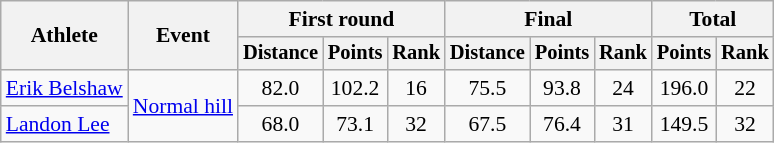<table class="wikitable" style="font-size:90%">
<tr>
<th rowspan=2>Athlete</th>
<th rowspan=2>Event</th>
<th colspan=3>First round</th>
<th colspan=3>Final</th>
<th colspan=2>Total</th>
</tr>
<tr style="font-size:95%">
<th>Distance</th>
<th>Points</th>
<th>Rank</th>
<th>Distance</th>
<th>Points</th>
<th>Rank</th>
<th>Points</th>
<th>Rank</th>
</tr>
<tr align=center>
<td align=left><a href='#'>Erik Belshaw</a><br></td>
<td align=left rowspan=2><a href='#'>Normal hill</a></td>
<td>82.0</td>
<td>102.2</td>
<td>16</td>
<td>75.5</td>
<td>93.8</td>
<td>24</td>
<td>196.0</td>
<td>22</td>
</tr>
<tr align=center>
<td align=left><a href='#'>Landon Lee</a><br></td>
<td>68.0</td>
<td>73.1</td>
<td>32</td>
<td>67.5</td>
<td>76.4</td>
<td>31</td>
<td>149.5</td>
<td>32</td>
</tr>
</table>
